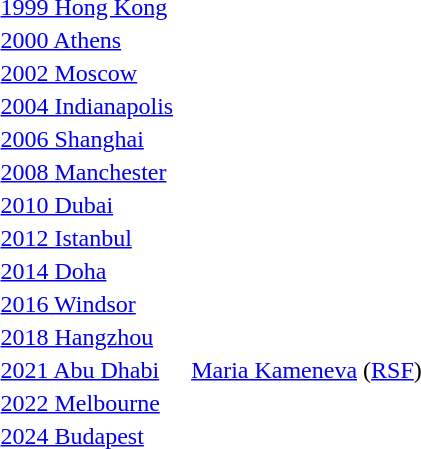<table>
<tr>
<td><a href='#'>1999 Hong Kong</a></td>
<td></td>
<td></td>
<td></td>
</tr>
<tr>
<td><a href='#'>2000 Athens</a></td>
<td></td>
<td></td>
<td></td>
</tr>
<tr>
<td><a href='#'>2002 Moscow</a></td>
<td></td>
<td></td>
<td></td>
</tr>
<tr>
<td><a href='#'>2004 Indianapolis</a></td>
<td></td>
<td></td>
<td></td>
</tr>
<tr>
<td><a href='#'>2006 Shanghai</a></td>
<td></td>
<td></td>
<td></td>
</tr>
<tr>
<td><a href='#'>2008 Manchester</a></td>
<td></td>
<td></td>
<td></td>
</tr>
<tr>
<td><a href='#'>2010 Dubai</a></td>
<td></td>
<td></td>
<td></td>
</tr>
<tr>
<td><a href='#'>2012 Istanbul</a></td>
<td></td>
<td></td>
<td></td>
</tr>
<tr>
<td><a href='#'>2014 Doha</a></td>
<td></td>
<td></td>
<td></td>
</tr>
<tr>
<td><a href='#'>2016 Windsor</a></td>
<td></td>
<td></td>
<td></td>
</tr>
<tr>
<td><a href='#'>2018 Hangzhou</a></td>
<td></td>
<td></td>
<td></td>
</tr>
<tr>
<td><a href='#'>2021 Abu Dhabi</a></td>
<td></td>
<td></td>
<td><a href='#'>Maria Kameneva</a> (<a href='#'>RSF</a>)</td>
</tr>
<tr>
<td><a href='#'>2022 Melbourne</a></td>
<td></td>
<td></td>
<td></td>
</tr>
<tr>
<td><a href='#'>2024 Budapest</a></td>
<td></td>
<td></td>
<td></td>
</tr>
</table>
